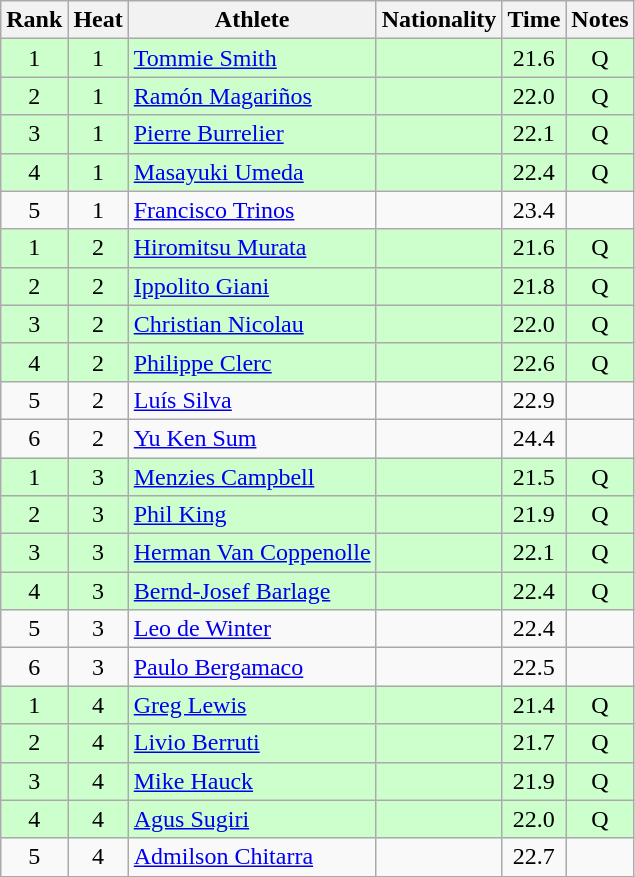<table class="wikitable sortable" style="text-align:center">
<tr>
<th>Rank</th>
<th>Heat</th>
<th>Athlete</th>
<th>Nationality</th>
<th>Time</th>
<th>Notes</th>
</tr>
<tr bgcolor=ccffcc>
<td>1</td>
<td>1</td>
<td align=left><a href='#'>Tommie Smith</a></td>
<td align=left></td>
<td>21.6</td>
<td>Q</td>
</tr>
<tr bgcolor=ccffcc>
<td>2</td>
<td>1</td>
<td align=left><a href='#'>Ramón Magariños</a></td>
<td align=left></td>
<td>22.0</td>
<td>Q</td>
</tr>
<tr bgcolor=ccffcc>
<td>3</td>
<td>1</td>
<td align=left><a href='#'>Pierre Burrelier</a></td>
<td align=left></td>
<td>22.1</td>
<td>Q</td>
</tr>
<tr bgcolor=ccffcc>
<td>4</td>
<td>1</td>
<td align=left><a href='#'>Masayuki Umeda</a></td>
<td align=left></td>
<td>22.4</td>
<td>Q</td>
</tr>
<tr>
<td>5</td>
<td>1</td>
<td align=left><a href='#'>Francisco Trinos</a></td>
<td align=left></td>
<td>23.4</td>
<td></td>
</tr>
<tr bgcolor=ccffcc>
<td>1</td>
<td>2</td>
<td align=left><a href='#'>Hiromitsu Murata</a></td>
<td align=left></td>
<td>21.6</td>
<td>Q</td>
</tr>
<tr bgcolor=ccffcc>
<td>2</td>
<td>2</td>
<td align=left><a href='#'>Ippolito Giani</a></td>
<td align=left></td>
<td>21.8</td>
<td>Q</td>
</tr>
<tr bgcolor=ccffcc>
<td>3</td>
<td>2</td>
<td align=left><a href='#'>Christian Nicolau</a></td>
<td align=left></td>
<td>22.0</td>
<td>Q</td>
</tr>
<tr bgcolor=ccffcc>
<td>4</td>
<td>2</td>
<td align=left><a href='#'>Philippe Clerc</a></td>
<td align=left></td>
<td>22.6</td>
<td>Q</td>
</tr>
<tr>
<td>5</td>
<td>2</td>
<td align=left><a href='#'>Luís Silva</a></td>
<td align=left></td>
<td>22.9</td>
<td></td>
</tr>
<tr>
<td>6</td>
<td>2</td>
<td align=left><a href='#'>Yu Ken Sum</a></td>
<td align=left></td>
<td>24.4</td>
<td></td>
</tr>
<tr bgcolor=ccffcc>
<td>1</td>
<td>3</td>
<td align=left><a href='#'>Menzies Campbell</a></td>
<td align=left></td>
<td>21.5</td>
<td>Q</td>
</tr>
<tr bgcolor=ccffcc>
<td>2</td>
<td>3</td>
<td align=left><a href='#'>Phil King</a></td>
<td align=left></td>
<td>21.9</td>
<td>Q</td>
</tr>
<tr bgcolor=ccffcc>
<td>3</td>
<td>3</td>
<td align=left><a href='#'>Herman Van Coppenolle</a></td>
<td align=left></td>
<td>22.1</td>
<td>Q</td>
</tr>
<tr bgcolor=ccffcc>
<td>4</td>
<td>3</td>
<td align=left><a href='#'>Bernd-Josef Barlage</a></td>
<td align=left></td>
<td>22.4</td>
<td>Q</td>
</tr>
<tr>
<td>5</td>
<td>3</td>
<td align=left><a href='#'>Leo de Winter</a></td>
<td align=left></td>
<td>22.4</td>
<td></td>
</tr>
<tr>
<td>6</td>
<td>3</td>
<td align=left><a href='#'>Paulo Bergamaco</a></td>
<td align=left></td>
<td>22.5</td>
<td></td>
</tr>
<tr bgcolor=ccffcc>
<td>1</td>
<td>4</td>
<td align=left><a href='#'>Greg Lewis</a></td>
<td align=left></td>
<td>21.4</td>
<td>Q</td>
</tr>
<tr bgcolor=ccffcc>
<td>2</td>
<td>4</td>
<td align=left><a href='#'>Livio Berruti</a></td>
<td align=left></td>
<td>21.7</td>
<td>Q</td>
</tr>
<tr bgcolor=ccffcc>
<td>3</td>
<td>4</td>
<td align=left><a href='#'>Mike Hauck</a></td>
<td align=left></td>
<td>21.9</td>
<td>Q</td>
</tr>
<tr bgcolor=ccffcc>
<td>4</td>
<td>4</td>
<td align=left><a href='#'>Agus Sugiri</a></td>
<td align=left></td>
<td>22.0</td>
<td>Q</td>
</tr>
<tr>
<td>5</td>
<td>4</td>
<td align=left><a href='#'>Admilson Chitarra</a></td>
<td align=left></td>
<td>22.7</td>
<td></td>
</tr>
</table>
